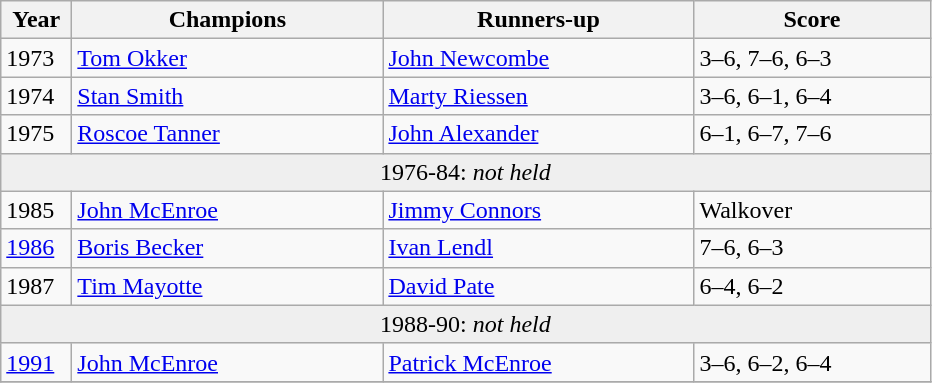<table class="wikitable">
<tr>
<th style="width:40px">Year</th>
<th style="width:200px">Champions</th>
<th style="width:200px">Runners-up</th>
<th style="width:150px" class="unsortable">Score</th>
</tr>
<tr>
<td>1973</td>
<td> <a href='#'>Tom Okker</a></td>
<td> <a href='#'>John Newcombe</a></td>
<td>3–6, 7–6, 6–3</td>
</tr>
<tr>
<td>1974</td>
<td> <a href='#'>Stan Smith</a></td>
<td> <a href='#'>Marty Riessen</a></td>
<td>3–6, 6–1, 6–4</td>
</tr>
<tr>
<td>1975</td>
<td> <a href='#'>Roscoe Tanner</a></td>
<td> <a href='#'>John Alexander</a></td>
<td>6–1, 6–7, 7–6</td>
</tr>
<tr>
<td colspan=4 align="center" style="background:#efefef">1976-84: <em>not held</em></td>
</tr>
<tr>
<td>1985</td>
<td> <a href='#'>John McEnroe</a></td>
<td> <a href='#'>Jimmy Connors</a></td>
<td>Walkover</td>
</tr>
<tr>
<td><a href='#'>1986</a></td>
<td> <a href='#'>Boris Becker</a></td>
<td> <a href='#'>Ivan Lendl</a></td>
<td>7–6, 6–3</td>
</tr>
<tr>
<td>1987</td>
<td> <a href='#'>Tim Mayotte</a></td>
<td> <a href='#'>David Pate</a></td>
<td>6–4, 6–2</td>
</tr>
<tr>
<td colspan=4 align="center" style="background:#efefef">1988-90: <em>not held</em></td>
</tr>
<tr>
<td><a href='#'>1991</a></td>
<td> <a href='#'>John McEnroe</a></td>
<td> <a href='#'>Patrick McEnroe</a></td>
<td>3–6, 6–2, 6–4</td>
</tr>
<tr>
</tr>
</table>
